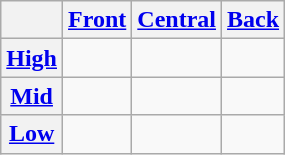<table class="wikitable" style="text-align:center;">
<tr>
<th></th>
<th><a href='#'>Front</a></th>
<th><a href='#'>Central</a></th>
<th><a href='#'>Back</a></th>
</tr>
<tr>
<th><a href='#'>High</a></th>
<td></td>
<td></td>
<td></td>
</tr>
<tr>
<th><a href='#'>Mid</a></th>
<td></td>
<td></td>
<td></td>
</tr>
<tr>
<th><a href='#'>Low</a></th>
<td></td>
<td></td>
<td></td>
</tr>
</table>
